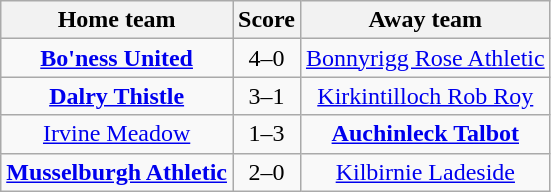<table class="wikitable" style="text-align: center">
<tr>
<th>Home team</th>
<th>Score</th>
<th>Away team</th>
</tr>
<tr>
<td><strong><a href='#'>Bo'ness United</a></strong></td>
<td>4–0</td>
<td><a href='#'>Bonnyrigg Rose Athletic</a></td>
</tr>
<tr>
<td><strong><a href='#'>Dalry Thistle</a></strong></td>
<td>3–1</td>
<td><a href='#'>Kirkintilloch Rob Roy</a></td>
</tr>
<tr>
<td><a href='#'>Irvine Meadow</a></td>
<td>1–3</td>
<td><strong><a href='#'>Auchinleck Talbot</a></strong></td>
</tr>
<tr>
<td><strong><a href='#'>Musselburgh Athletic</a></strong></td>
<td>2–0</td>
<td><a href='#'>Kilbirnie Ladeside</a></td>
</tr>
</table>
